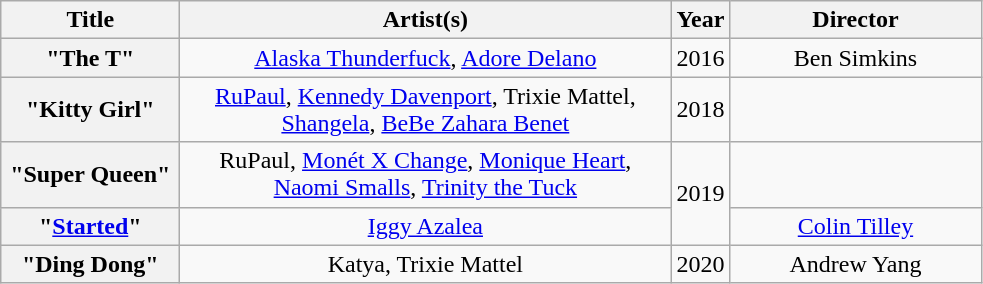<table class="wikitable plainrowheaders" style="text-align:center;">
<tr>
<th scope="col" style="width:7em;">Title</th>
<th scope="col" style="width:20em;">Artist(s)</th>
<th scope="col" style="width:1em;">Year</th>
<th scope="col" style="width:10em;">Director</th>
</tr>
<tr>
<th scope="row">"The T"</th>
<td><a href='#'>Alaska Thunderfuck</a>, <a href='#'>Adore Delano</a></td>
<td>2016</td>
<td>Ben Simkins</td>
</tr>
<tr>
<th scope="row">"Kitty Girl"</th>
<td><a href='#'>RuPaul</a>, <a href='#'>Kennedy Davenport</a>, Trixie Mattel, <a href='#'>Shangela</a>, <a href='#'>BeBe Zahara Benet</a></td>
<td>2018</td>
<td></td>
</tr>
<tr>
<th scope="row">"Super Queen"</th>
<td>RuPaul, <a href='#'>Monét X Change</a>, <a href='#'>Monique Heart</a>, <a href='#'>Naomi Smalls</a>, <a href='#'>Trinity the Tuck</a></td>
<td rowspan="2">2019</td>
<td></td>
</tr>
<tr>
<th scope="row">"<a href='#'>Started</a>"</th>
<td><a href='#'>Iggy Azalea</a></td>
<td><a href='#'>Colin Tilley</a></td>
</tr>
<tr>
<th scope="row">"Ding Dong"</th>
<td>Katya, Trixie Mattel</td>
<td>2020</td>
<td>Andrew Yang</td>
</tr>
</table>
